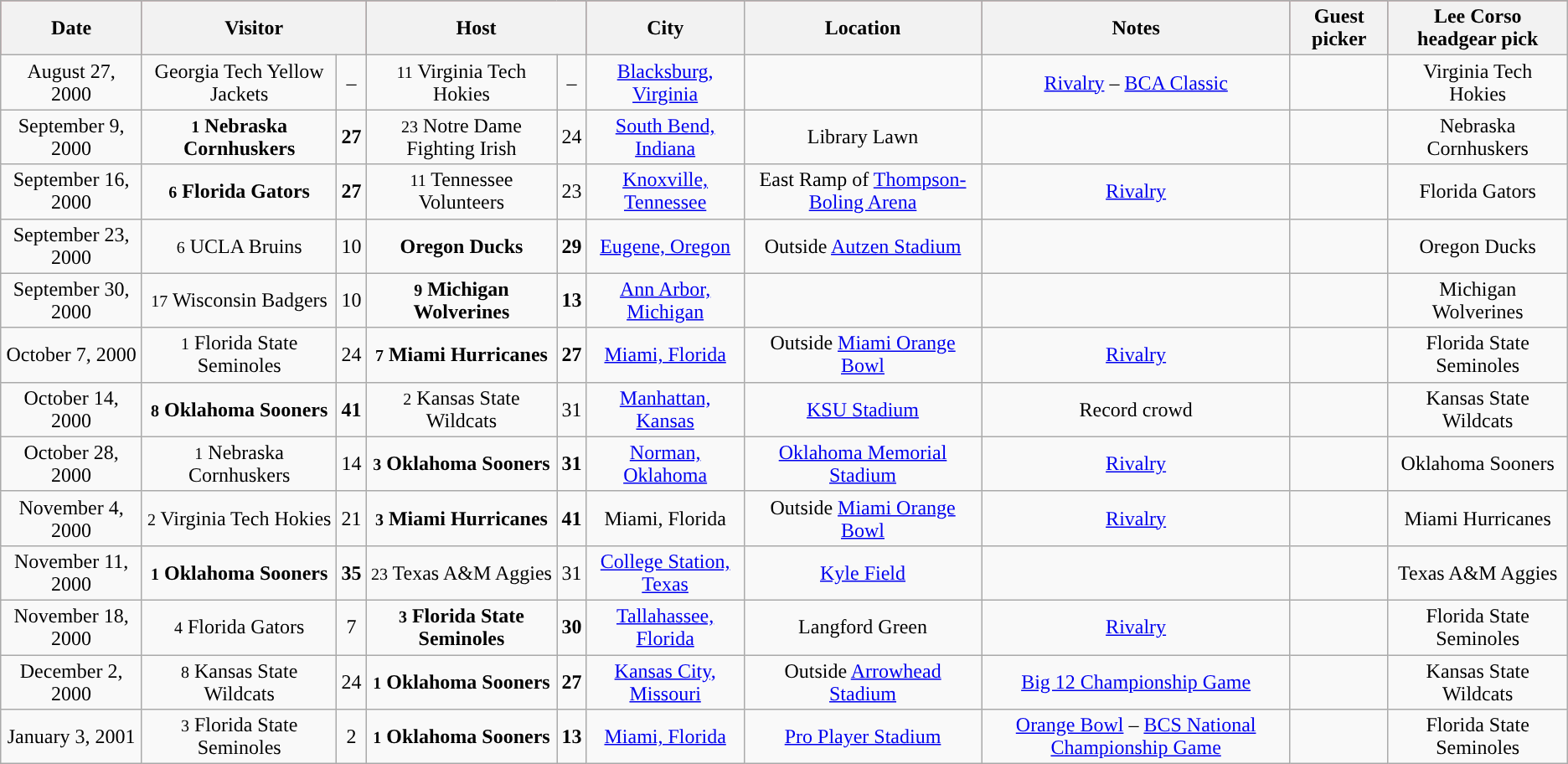<table class="wikitable" style="text-align:center">
<tr style="background:#A32638;"|>
<th>Date</th>
<th colspan=2>Visitor</th>
<th colspan=2>Host</th>
<th>City</th>
<th>Location</th>
<th>Notes</th>
<th>Guest picker</th>
<th>Lee Corso headgear pick</th>
</tr>
<tr>
<td>August 27, 2000</td>
<td>Georgia Tech Yellow Jackets</td>
<td>–</td>
<td><small>11</small> Virginia Tech Hokies</td>
<td>–</td>
<td><a href='#'>Blacksburg, Virginia</a></td>
<td></td>
<td><a href='#'>Rivalry</a> – <a href='#'>BCA Classic</a></td>
<td></td>
<td>Virginia Tech Hokies</td>
</tr>
<tr>
<td>September 9, 2000</td>
<td><strong><small>1</small> Nebraska Cornhuskers</strong></td>
<td><strong>27</strong></td>
<td><small>23</small> Notre Dame Fighting Irish</td>
<td>24</td>
<td><a href='#'>South Bend, Indiana</a></td>
<td>Library Lawn</td>
<td></td>
<td></td>
<td>Nebraska Cornhuskers</td>
</tr>
<tr>
<td>September 16, 2000</td>
<td><strong><small>6</small> Florida Gators</strong></td>
<td><strong>27</strong></td>
<td><small>11</small> Tennessee Volunteers</td>
<td>23</td>
<td><a href='#'>Knoxville, Tennessee</a></td>
<td>East Ramp of <a href='#'>Thompson-Boling Arena</a></td>
<td><a href='#'>Rivalry</a></td>
<td></td>
<td>Florida Gators</td>
</tr>
<tr>
<td>September 23, 2000</td>
<td><small>6</small> UCLA Bruins</td>
<td>10</td>
<td><strong>Oregon Ducks</strong></td>
<td><strong>29</strong></td>
<td><a href='#'>Eugene, Oregon</a></td>
<td>Outside <a href='#'>Autzen Stadium</a></td>
<td></td>
<td></td>
<td>Oregon Ducks</td>
</tr>
<tr>
<td>September 30, 2000</td>
<td><small>17</small> Wisconsin Badgers</td>
<td>10</td>
<td><strong><small>9</small> Michigan Wolverines</strong></td>
<td><strong>13</strong></td>
<td><a href='#'>Ann Arbor, Michigan</a></td>
<td></td>
<td></td>
<td></td>
<td>Michigan Wolverines</td>
</tr>
<tr>
<td>October 7, 2000</td>
<td><small>1</small> Florida State Seminoles</td>
<td>24</td>
<td><strong><small>7</small> Miami Hurricanes</strong></td>
<td><strong>27</strong></td>
<td><a href='#'>Miami, Florida</a></td>
<td>Outside <a href='#'>Miami Orange Bowl</a></td>
<td><a href='#'>Rivalry</a></td>
<td></td>
<td>Florida State Seminoles</td>
</tr>
<tr>
<td>October 14, 2000</td>
<td><strong><small>8</small> Oklahoma Sooners</strong></td>
<td><strong>41</strong></td>
<td><small>2</small> Kansas State Wildcats</td>
<td>31</td>
<td><a href='#'>Manhattan, Kansas</a></td>
<td><a href='#'>KSU Stadium</a></td>
<td>Record crowd</td>
<td></td>
<td>Kansas State Wildcats</td>
</tr>
<tr>
<td>October 28, 2000</td>
<td><small>1</small> Nebraska Cornhuskers</td>
<td>14</td>
<td><strong><small>3</small> Oklahoma Sooners</strong></td>
<td><strong>31</strong></td>
<td><a href='#'>Norman, Oklahoma</a></td>
<td><a href='#'>Oklahoma Memorial Stadium</a></td>
<td><a href='#'>Rivalry</a></td>
<td></td>
<td>Oklahoma Sooners</td>
</tr>
<tr>
<td>November 4, 2000</td>
<td><small>2</small> Virginia Tech Hokies</td>
<td>21</td>
<td><strong><small>3</small> Miami Hurricanes</strong></td>
<td><strong>41</strong></td>
<td>Miami, Florida</td>
<td>Outside <a href='#'>Miami Orange Bowl</a></td>
<td><a href='#'>Rivalry</a></td>
<td></td>
<td>Miami Hurricanes</td>
</tr>
<tr>
<td>November 11, 2000</td>
<td><strong><small>1</small> Oklahoma Sooners</strong></td>
<td><strong>35</strong></td>
<td><small>23</small> Texas A&M Aggies</td>
<td>31</td>
<td><a href='#'>College Station, Texas</a></td>
<td><a href='#'>Kyle Field</a></td>
<td></td>
<td></td>
<td>Texas A&M Aggies</td>
</tr>
<tr>
<td>November 18, 2000</td>
<td><small>4</small> Florida Gators</td>
<td>7</td>
<td><strong><small>3</small> Florida State Seminoles</strong></td>
<td><strong>30</strong></td>
<td><a href='#'>Tallahassee, Florida</a></td>
<td>Langford Green</td>
<td><a href='#'>Rivalry</a></td>
<td></td>
<td>Florida State Seminoles</td>
</tr>
<tr>
<td>December 2, 2000</td>
<td><small>8</small> Kansas State Wildcats</td>
<td>24</td>
<td><strong><small>1</small> Oklahoma Sooners</strong></td>
<td><strong>27</strong></td>
<td><a href='#'>Kansas City, Missouri</a></td>
<td>Outside <a href='#'>Arrowhead Stadium</a></td>
<td><a href='#'>Big 12 Championship Game</a></td>
<td></td>
<td>Kansas State Wildcats</td>
</tr>
<tr>
<td>January 3, 2001</td>
<td><small>3</small> Florida State Seminoles</td>
<td>2</td>
<td><strong><small>1</small> Oklahoma Sooners</strong></td>
<td><strong>13</strong></td>
<td><a href='#'>Miami, Florida</a></td>
<td><a href='#'>Pro Player Stadium</a></td>
<td><a href='#'>Orange Bowl</a> – <a href='#'>BCS National Championship Game</a></td>
<td></td>
<td>Florida State Seminoles</td>
</tr>
</table>
